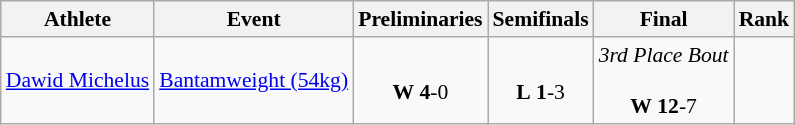<table class="wikitable" border="1" style="font-size:90%">
<tr>
<th>Athlete</th>
<th>Event</th>
<th>Preliminaries</th>
<th>Semifinals</th>
<th>Final</th>
<th>Rank</th>
</tr>
<tr>
<td><a href='#'>Dawid Michelus</a></td>
<td><a href='#'>Bantamweight (54kg)</a></td>
<td align=center> <br> <strong>W</strong> <strong>4</strong>-0</td>
<td align=center> <br> <strong>L</strong> <strong>1</strong>-3</td>
<td align=center><em>3rd Place Bout</em><br> <br> <strong>W</strong> <strong>12</strong>-7</td>
<td align=center></td>
</tr>
</table>
